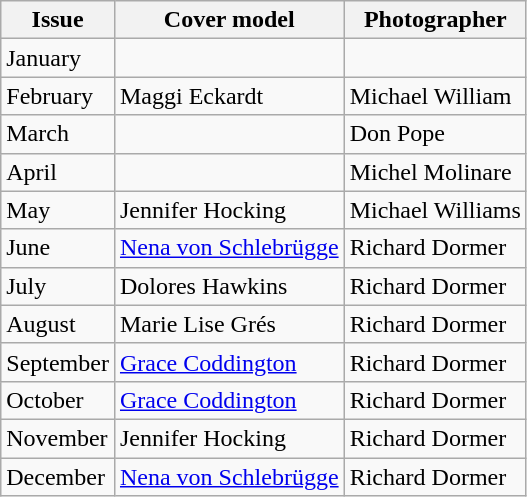<table class="sortable wikitable">
<tr>
<th>Issue</th>
<th>Cover model</th>
<th>Photographer</th>
</tr>
<tr>
<td>January</td>
<td></td>
<td></td>
</tr>
<tr>
<td>February</td>
<td>Maggi Eckardt</td>
<td>Michael William</td>
</tr>
<tr>
<td>March</td>
<td></td>
<td>Don Pope</td>
</tr>
<tr>
<td>April</td>
<td></td>
<td>Michel Molinare</td>
</tr>
<tr>
<td>May</td>
<td>Jennifer Hocking</td>
<td>Michael Williams</td>
</tr>
<tr>
<td>June</td>
<td><a href='#'>Nena von Schlebrügge</a></td>
<td>Richard Dormer</td>
</tr>
<tr>
<td>July</td>
<td>Dolores Hawkins</td>
<td>Richard Dormer</td>
</tr>
<tr>
<td>August</td>
<td>Marie Lise Grés</td>
<td>Richard Dormer</td>
</tr>
<tr>
<td>September</td>
<td><a href='#'>Grace Coddington</a></td>
<td>Richard Dormer</td>
</tr>
<tr>
<td>October</td>
<td><a href='#'>Grace Coddington</a></td>
<td>Richard Dormer</td>
</tr>
<tr>
<td>November</td>
<td>Jennifer Hocking</td>
<td>Richard Dormer</td>
</tr>
<tr>
<td>December</td>
<td><a href='#'>Nena von Schlebrügge</a></td>
<td>Richard Dormer</td>
</tr>
</table>
